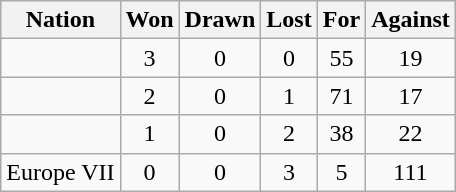<table class="wikitable" style="text-align: center;">
<tr>
<th>Nation</th>
<th>Won</th>
<th>Drawn</th>
<th>Lost</th>
<th>For</th>
<th>Against</th>
</tr>
<tr>
<td align="left"></td>
<td>3</td>
<td>0</td>
<td>0</td>
<td>55</td>
<td>19</td>
</tr>
<tr>
<td align="left"></td>
<td>2</td>
<td>0</td>
<td>1</td>
<td>71</td>
<td>17</td>
</tr>
<tr>
<td align="left"></td>
<td>1</td>
<td>0</td>
<td>2</td>
<td>38</td>
<td>22</td>
</tr>
<tr>
<td align="left">Europe VII</td>
<td>0</td>
<td>0</td>
<td>3</td>
<td>5</td>
<td>111</td>
</tr>
</table>
